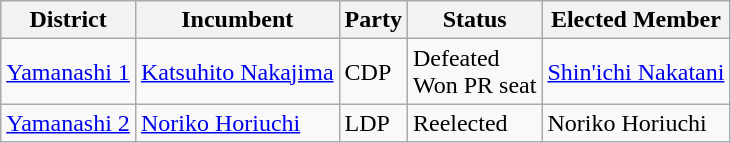<table class="wikitable">
<tr>
<th>District</th>
<th>Incumbent</th>
<th>Party</th>
<th>Status</th>
<th>Elected Member</th>
</tr>
<tr>
<td><a href='#'>Yamanashi 1</a></td>
<td><a href='#'>Katsuhito Nakajima</a></td>
<td>CDP</td>
<td>Defeated<br>Won PR seat</td>
<td><a href='#'>Shin'ichi Nakatani</a></td>
</tr>
<tr>
<td><a href='#'>Yamanashi 2</a></td>
<td><a href='#'>Noriko Horiuchi</a></td>
<td>LDP</td>
<td>Reelected</td>
<td>Noriko Horiuchi</td>
</tr>
</table>
